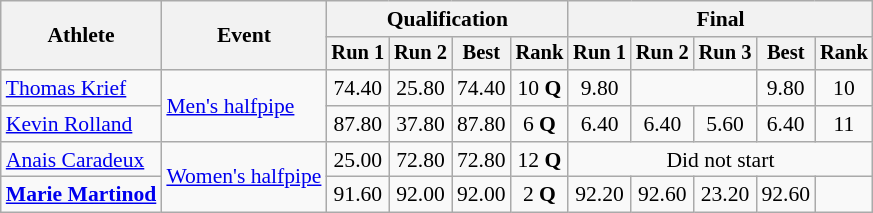<table class="wikitable" style="font-size:90%">
<tr>
<th rowspan="2">Athlete</th>
<th rowspan="2">Event</th>
<th colspan="4">Qualification</th>
<th colspan="5">Final</th>
</tr>
<tr style="font-size:95%">
<th>Run 1</th>
<th>Run 2</th>
<th>Best</th>
<th>Rank</th>
<th>Run 1</th>
<th>Run 2</th>
<th>Run 3</th>
<th>Best</th>
<th>Rank</th>
</tr>
<tr align=center>
<td align=left><a href='#'>Thomas Krief</a></td>
<td align="left" rowspan=2><a href='#'>Men's halfpipe</a></td>
<td>74.40</td>
<td>25.80</td>
<td>74.40</td>
<td>10 <strong>Q</strong></td>
<td>9.80</td>
<td colspan=2></td>
<td>9.80</td>
<td>10</td>
</tr>
<tr align=center>
<td align=left><a href='#'>Kevin Rolland</a></td>
<td>87.80</td>
<td>37.80</td>
<td>87.80</td>
<td>6 <strong>Q</strong></td>
<td>6.40</td>
<td>6.40</td>
<td>5.60</td>
<td>6.40</td>
<td>11</td>
</tr>
<tr align=center>
<td align=left><a href='#'>Anais Caradeux</a></td>
<td align="left" rowspan=2><a href='#'>Women's halfpipe</a></td>
<td>25.00</td>
<td>72.80</td>
<td>72.80</td>
<td>12 <strong>Q</strong></td>
<td colspan=5>Did not start</td>
</tr>
<tr align=center>
<td align=left><strong><a href='#'>Marie Martinod</a></strong></td>
<td>91.60</td>
<td>92.00</td>
<td>92.00</td>
<td>2 <strong>Q</strong></td>
<td>92.20</td>
<td>92.60</td>
<td>23.20</td>
<td>92.60</td>
<td></td>
</tr>
</table>
